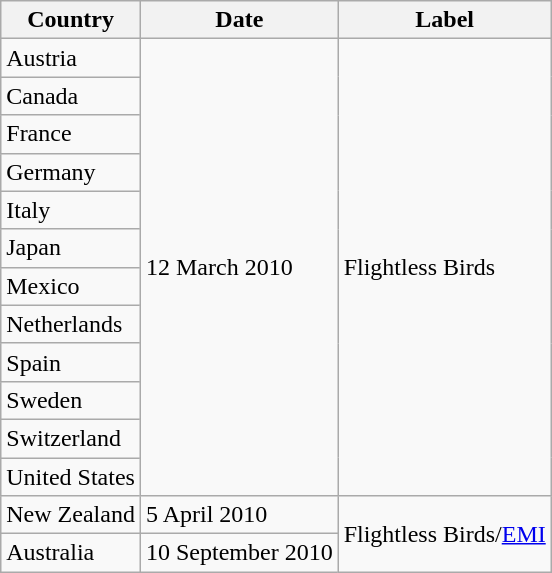<table class="wikitable">
<tr>
<th>Country</th>
<th>Date</th>
<th>Label</th>
</tr>
<tr>
<td>Austria</td>
<td rowspan="12">12 March 2010</td>
<td rowspan="12">Flightless Birds</td>
</tr>
<tr>
<td>Canada</td>
</tr>
<tr>
<td>France</td>
</tr>
<tr>
<td>Germany</td>
</tr>
<tr>
<td>Italy</td>
</tr>
<tr>
<td>Japan</td>
</tr>
<tr>
<td>Mexico</td>
</tr>
<tr>
<td>Netherlands</td>
</tr>
<tr>
<td>Spain</td>
</tr>
<tr>
<td>Sweden</td>
</tr>
<tr>
<td>Switzerland</td>
</tr>
<tr>
<td>United States</td>
</tr>
<tr>
<td>New Zealand</td>
<td>5 April 2010</td>
<td rowspan="2">Flightless Birds/<a href='#'>EMI</a></td>
</tr>
<tr>
<td>Australia</td>
<td>10 September 2010</td>
</tr>
</table>
